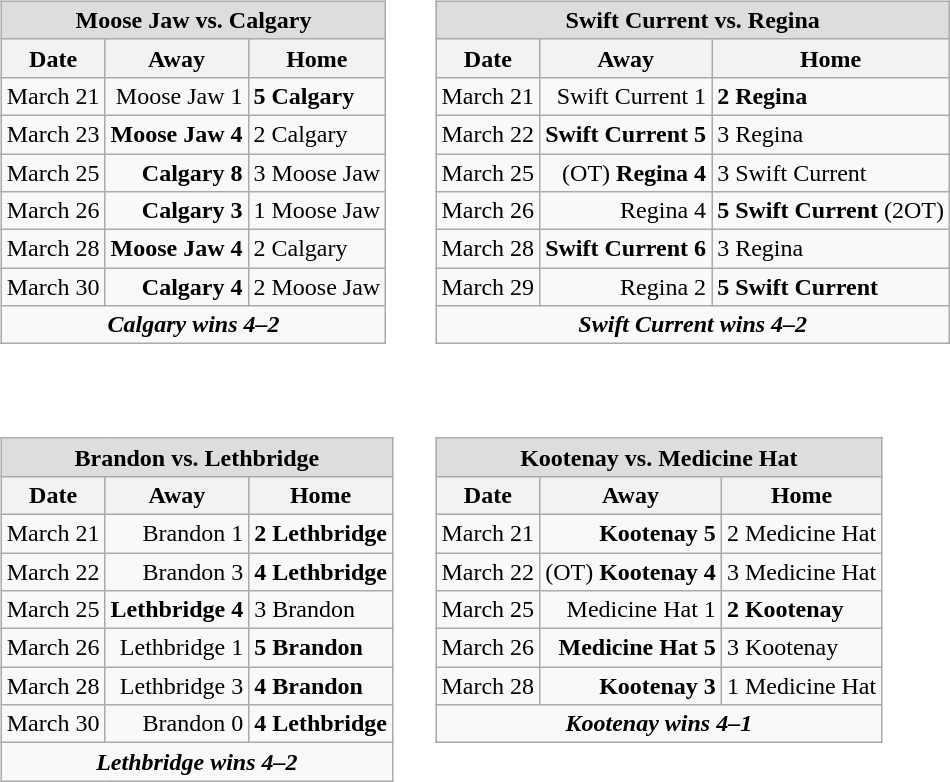<table cellspacing="10">
<tr>
<td valign="top"><br><table class="wikitable">
<tr>
<th style="background:#ddd;" colspan="4">Moose Jaw vs. Calgary</th>
</tr>
<tr>
<th>Date</th>
<th>Away</th>
<th>Home</th>
</tr>
<tr>
<td>March 21</td>
<td style="text-align:right;">Moose Jaw 1</td>
<td><strong>5 Calgary</strong></td>
</tr>
<tr>
<td>March 23</td>
<td style="text-align:right;"><strong> Moose Jaw 4</strong></td>
<td>2 Calgary</td>
</tr>
<tr>
<td>March 25</td>
<td style="text-align:right;"><strong>Calgary 8</strong></td>
<td>3 Moose Jaw</td>
</tr>
<tr>
<td>March 26</td>
<td style="text-align:right;"><strong>Calgary 3</strong></td>
<td>1 Moose Jaw</td>
</tr>
<tr>
<td>March 28</td>
<td style="text-align:right;"><strong>Moose Jaw 4</strong></td>
<td>2 Calgary</td>
</tr>
<tr>
<td>March 30</td>
<td style="text-align:right;"><strong>Calgary 4</strong></td>
<td>2 Moose Jaw</td>
</tr>
<tr style="text-align:center;">
<td colspan="4"><strong><em>Calgary wins 4–2</em></strong></td>
</tr>
</table>
</td>
<td valign="top"><br><table class="wikitable">
<tr>
<th style="background:#ddd;" colspan="4">Swift Current vs. Regina</th>
</tr>
<tr>
<th>Date</th>
<th>Away</th>
<th>Home</th>
</tr>
<tr>
<td>March 21</td>
<td style="text-align:right;">Swift Current 1</td>
<td><strong>2 Regina</strong></td>
</tr>
<tr>
<td>March 22</td>
<td style="text-align:right;"><strong>Swift Current 5</strong></td>
<td>3 Regina</td>
</tr>
<tr>
<td>March 25</td>
<td style="text-align:right;">(OT) <strong>Regina 4</strong></td>
<td>3 Swift Current</td>
</tr>
<tr>
<td>March 26</td>
<td style="text-align:right;">Regina 4</td>
<td><strong>5 Swift Current</strong> (2OT)</td>
</tr>
<tr>
<td>March 28</td>
<td style="text-align:right;"><strong>Swift Current 6</strong></td>
<td>3 Regina</td>
</tr>
<tr>
<td>March 29</td>
<td style="text-align:right;">Regina 2</td>
<td><strong>5 Swift Current</strong></td>
</tr>
<tr style="text-align:center;">
<td colspan="4"><strong><em>Swift Current wins 4–2</em></strong></td>
</tr>
</table>
</td>
</tr>
<tr>
<td valign="top"><br><table class="wikitable">
<tr>
<th style="background:#ddd;" colspan="4">Brandon vs. Lethbridge</th>
</tr>
<tr>
<th>Date</th>
<th>Away</th>
<th>Home</th>
</tr>
<tr>
<td>March 21</td>
<td style="text-align:right;">Brandon 1</td>
<td><strong>2 Lethbridge</strong></td>
</tr>
<tr>
<td>March 22</td>
<td style="text-align:right;">Brandon 3</td>
<td><strong>4 Lethbridge</strong></td>
</tr>
<tr>
<td>March 25</td>
<td style="text-align:right;"><strong>Lethbridge 4</strong></td>
<td>3 Brandon</td>
</tr>
<tr>
<td>March 26</td>
<td style="text-align:right;">Lethbridge 1</td>
<td><strong>5 Brandon </strong></td>
</tr>
<tr>
<td>March 28</td>
<td style="text-align:right;">Lethbridge 3</td>
<td><strong>4 Brandon</strong></td>
</tr>
<tr>
<td>March 30</td>
<td style="text-align:right;">Brandon 0</td>
<td><strong>4 Lethbridge</strong></td>
</tr>
<tr style="text-align:center;">
<td colspan="4"><strong><em>Lethbridge wins 4–2</em></strong></td>
</tr>
</table>
</td>
<td valign="top"><br><table class="wikitable">
<tr>
<th style="background:#ddd;" colspan="4">Kootenay vs. Medicine Hat</th>
</tr>
<tr>
<th>Date</th>
<th>Away</th>
<th>Home</th>
</tr>
<tr>
<td>March 21</td>
<td style="text-align:right;"><strong>Kootenay 5</strong></td>
<td>2 Medicine Hat</td>
</tr>
<tr>
<td>March 22</td>
<td style="text-align:right;">(OT) <strong>Kootenay 4</strong></td>
<td>3 Medicine Hat</td>
</tr>
<tr>
<td>March 25</td>
<td style="text-align:right;">Medicine Hat 1</td>
<td><strong>2 Kootenay</strong></td>
</tr>
<tr>
<td>March 26</td>
<td style="text-align:right;"><strong>Medicine Hat 5</strong></td>
<td>3 Kootenay</td>
</tr>
<tr>
<td>March 28</td>
<td style="text-align:right;"><strong>Kootenay 3</strong></td>
<td>1 Medicine Hat</td>
</tr>
<tr style="text-align:center;">
<td colspan="4"><strong><em>Kootenay wins 4–1</em></strong></td>
</tr>
</table>
</td>
</tr>
</table>
